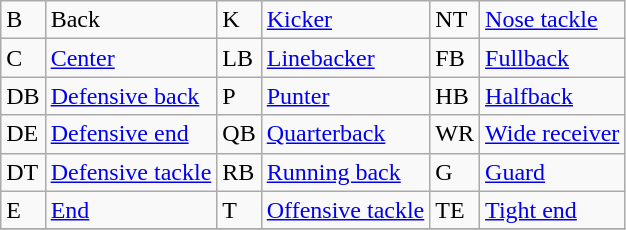<table class="wikitable">
<tr>
<td>B</td>
<td>Back</td>
<td>K</td>
<td><a href='#'>Kicker</a></td>
<td>NT</td>
<td><a href='#'>Nose tackle</a></td>
</tr>
<tr>
<td>C</td>
<td><a href='#'>Center</a></td>
<td>LB</td>
<td><a href='#'>Linebacker</a></td>
<td>FB</td>
<td><a href='#'>Fullback</a></td>
</tr>
<tr>
<td>DB</td>
<td><a href='#'>Defensive back</a></td>
<td>P</td>
<td><a href='#'>Punter</a></td>
<td>HB</td>
<td><a href='#'>Halfback</a></td>
</tr>
<tr>
<td>DE</td>
<td><a href='#'>Defensive end</a></td>
<td>QB</td>
<td><a href='#'>Quarterback</a></td>
<td>WR</td>
<td><a href='#'>Wide receiver</a></td>
</tr>
<tr>
<td>DT</td>
<td><a href='#'>Defensive tackle</a></td>
<td>RB</td>
<td><a href='#'>Running back</a></td>
<td>G</td>
<td><a href='#'>Guard</a></td>
</tr>
<tr>
<td>E</td>
<td><a href='#'>End</a></td>
<td>T</td>
<td><a href='#'>Offensive tackle</a></td>
<td>TE</td>
<td><a href='#'>Tight end</a></td>
</tr>
<tr>
</tr>
</table>
